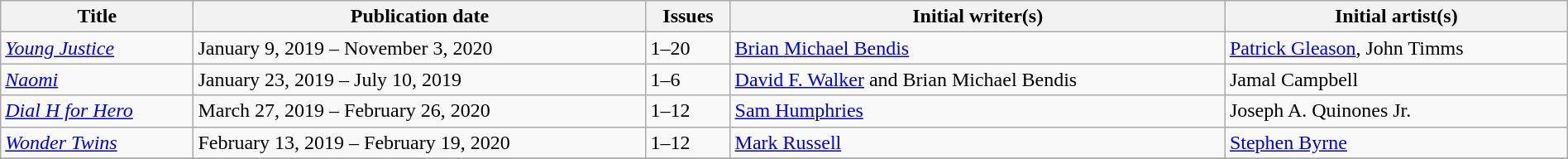<table class="wikitable" style="width:100%">
<tr>
<th>Title</th>
<th>Publication date</th>
<th>Issues</th>
<th>Initial writer(s)</th>
<th>Initial artist(s)</th>
</tr>
<tr>
<td><em><a href='#'>Young Justice</a></em></td>
<td>January 9, 2019 – November 3, 2020</td>
<td rowspan="1">1–20</td>
<td><a href='#'>Brian Michael Bendis</a></td>
<td><a href='#'>Patrick Gleason</a>, John Timms</td>
</tr>
<tr>
<td><em><a href='#'>Naomi</a></em></td>
<td>January 23, 2019 – July 10, 2019</td>
<td rowspan="1">1–6</td>
<td><a href='#'>David F. Walker</a> and Brian Michael Bendis</td>
<td>Jamal Campbell</td>
</tr>
<tr>
<td><em><a href='#'>Dial H for Hero</a></em></td>
<td>March 27, 2019 – February 26, 2020</td>
<td rowspan="1">1–12</td>
<td><a href='#'>Sam Humphries</a></td>
<td>Joseph A. Quinones Jr.</td>
</tr>
<tr>
<td><em><a href='#'>Wonder Twins</a></em></td>
<td>February 13, 2019 – February 19, 2020</td>
<td rowspan="1">1–12</td>
<td><a href='#'>Mark Russell</a></td>
<td><a href='#'>Stephen Byrne</a></td>
</tr>
<tr>
</tr>
</table>
